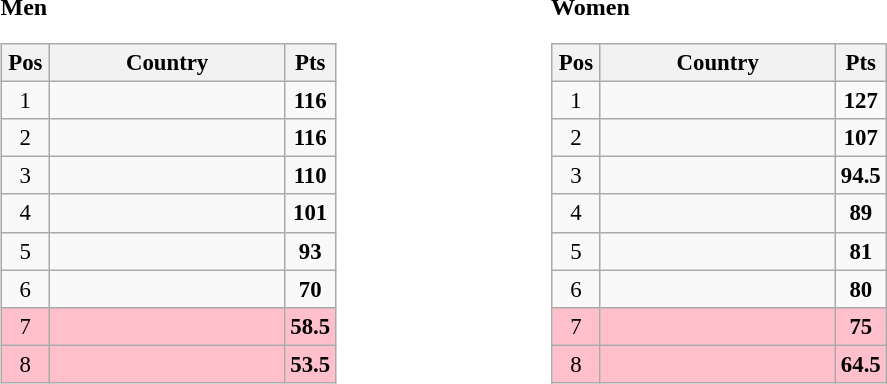<table>
<tr>
<td valign="top" width=33%><br><strong>Men</strong><table class="wikitable" style="text-align: center; font-size:95%">
<tr>
<th width="25">Pos</th>
<th width="150">Country</th>
<th width="25">Pts</th>
</tr>
<tr>
<td>1</td>
<td align="left"><strong></strong></td>
<td><strong>116</strong></td>
</tr>
<tr>
<td>2</td>
<td align="left"><strong></strong></td>
<td><strong>116</strong></td>
</tr>
<tr>
<td>3</td>
<td align="left"><strong></strong></td>
<td><strong>110</strong></td>
</tr>
<tr>
<td>4</td>
<td align="left"><strong></strong></td>
<td><strong>101</strong></td>
</tr>
<tr>
<td>5</td>
<td align="left"><strong></strong></td>
<td><strong>93</strong></td>
</tr>
<tr>
<td>6</td>
<td align="left"><strong></strong></td>
<td><strong>70</strong></td>
</tr>
<tr bgcolor="ffc0cb">
<td>7</td>
<td align="left"><strong></strong></td>
<td><strong>58.5</strong></td>
</tr>
<tr bgcolor="ffc0cb">
<td>8</td>
<td align="left"><strong></strong></td>
<td><strong>53.5</strong></td>
</tr>
</table>
</td>
<td valign="top" width=33%><br><strong>Women</strong><table class="wikitable" style="text-align: center; font-size:95%">
<tr>
<th width="25">Pos</th>
<th width="150">Country</th>
<th width="25">Pts</th>
</tr>
<tr>
<td>1</td>
<td align="left"><strong></strong></td>
<td><strong>127</strong></td>
</tr>
<tr>
<td>2</td>
<td align="left"><strong></strong></td>
<td><strong>107</strong></td>
</tr>
<tr>
<td>3</td>
<td align="left"><strong></strong></td>
<td><strong>94.5</strong></td>
</tr>
<tr>
<td>4</td>
<td align="left"><strong></strong></td>
<td><strong>89</strong></td>
</tr>
<tr>
<td>5</td>
<td align="left"><strong></strong></td>
<td><strong>81</strong></td>
</tr>
<tr>
<td>6</td>
<td align="left"><strong></strong></td>
<td><strong>80</strong></td>
</tr>
<tr bgcolor="ffc0cb">
<td>7</td>
<td align="left"><strong></strong></td>
<td><strong>75</strong></td>
</tr>
<tr bgcolor="ffc0cb">
<td>8</td>
<td align="left"><strong></strong></td>
<td><strong>64.5</strong></td>
</tr>
</table>
</td>
</tr>
</table>
